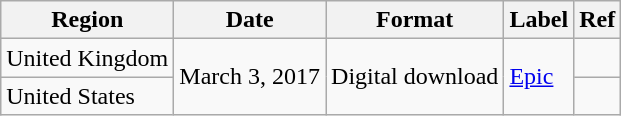<table class="wikitable">
<tr>
<th>Region</th>
<th>Date</th>
<th>Format</th>
<th>Label</th>
<th>Ref</th>
</tr>
<tr>
<td>United Kingdom</td>
<td rowspan="2">March 3, 2017</td>
<td rowspan="2">Digital download</td>
<td rowspan="2"><a href='#'>Epic</a></td>
<td></td>
</tr>
<tr>
<td>United States</td>
<td></td>
</tr>
</table>
